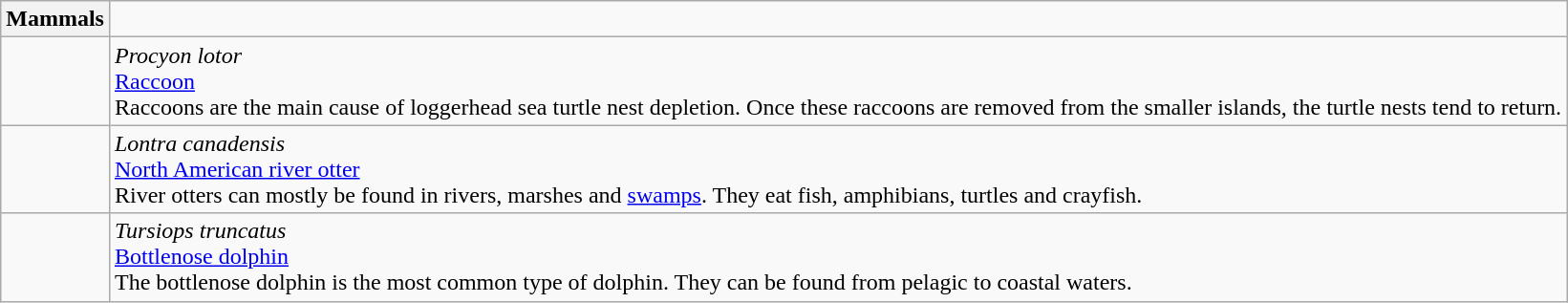<table class="wikitable">
<tr>
<th>Mammals</th>
</tr>
<tr>
<td><br></td>
<td><em>Procyon lotor</em><br><a href='#'>Raccoon</a><br>Raccoons are the main cause of loggerhead sea turtle nest depletion.  Once these raccoons are removed from the smaller islands, the turtle nests tend to return.</td>
</tr>
<tr>
<td><br></td>
<td><em>Lontra canadensis</em><br><a href='#'>North American river otter</a><br>River otters can mostly be found in rivers, marshes and <a href='#'>swamps</a>.  They eat fish, amphibians, turtles and crayfish.</td>
</tr>
<tr>
<td><br></td>
<td><em>Tursiops truncatus</em><br><a href='#'>Bottlenose dolphin</a><br>The bottlenose dolphin is the most common type of dolphin.  They can be found from pelagic to coastal waters.</td>
</tr>
</table>
